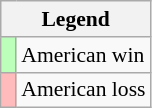<table class="wikitable" style="font-size:90%">
<tr>
<th colspan="2">Legend</th>
</tr>
<tr>
<td style="background:#bfb;"> </td>
<td>American win</td>
</tr>
<tr>
<td style="background:#fbb;"> </td>
<td>American loss</td>
</tr>
</table>
